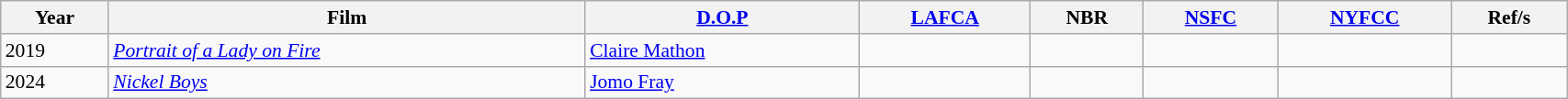<table class="wikitable sortable" style="width:90%; font-size:90%; white-space:nowrap;">
<tr>
<th>Year</th>
<th>Film</th>
<th><a href='#'>D.O.P</a></th>
<th><a href='#'>LAFCA</a></th>
<th>NBR</th>
<th><a href='#'>NSFC</a></th>
<th><a href='#'>NYFCC</a></th>
<th>Ref/s</th>
</tr>
<tr>
<td>2019</td>
<td><em><a href='#'>Portrait of a Lady on Fire</a></em></td>
<td><a href='#'>Claire Mathon</a></td>
<td></td>
<td></td>
<td></td>
<td></td>
<td></td>
</tr>
<tr>
<td>2024</td>
<td><em><a href='#'>Nickel Boys</a></em></td>
<td><a href='#'>Jomo Fray</a></td>
<td></td>
<td></td>
<td></td>
<td></td>
<td></td>
</tr>
</table>
